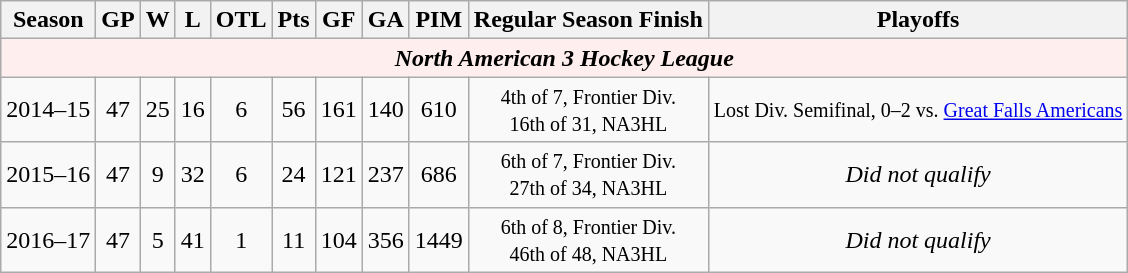<table class="wikitable" style="text-align:center">
<tr>
<th>Season</th>
<th>GP</th>
<th>W</th>
<th>L</th>
<th>OTL</th>
<th>Pts</th>
<th>GF</th>
<th>GA</th>
<th>PIM</th>
<th>Regular Season Finish</th>
<th>Playoffs</th>
</tr>
<tr style="background:#fee;">
<td colspan="12"><strong><em>North American 3 Hockey League</em></strong></td>
</tr>
<tr>
<td>2014–15</td>
<td>47</td>
<td>25</td>
<td>16</td>
<td>6</td>
<td>56</td>
<td>161</td>
<td>140</td>
<td>610</td>
<td><small>4th of 7, Frontier Div.<br>16th of 31, NA3HL</small></td>
<td><small>Lost Div. Semifinal, 0–2 vs. <a href='#'>Great Falls Americans</a></small></td>
</tr>
<tr>
<td>2015–16</td>
<td>47</td>
<td>9</td>
<td>32</td>
<td>6</td>
<td>24</td>
<td>121</td>
<td>237</td>
<td>686</td>
<td><small>6th of 7, Frontier Div.<br>27th of 34, NA3HL</small></td>
<td><em>Did not qualify</em></td>
</tr>
<tr>
<td>2016–17</td>
<td>47</td>
<td>5</td>
<td>41</td>
<td>1</td>
<td>11</td>
<td>104</td>
<td>356</td>
<td>1449</td>
<td><small>6th of 8, Frontier Div.<br>46th of 48, NA3HL</small></td>
<td><em>Did not qualify</em></td>
</tr>
</table>
